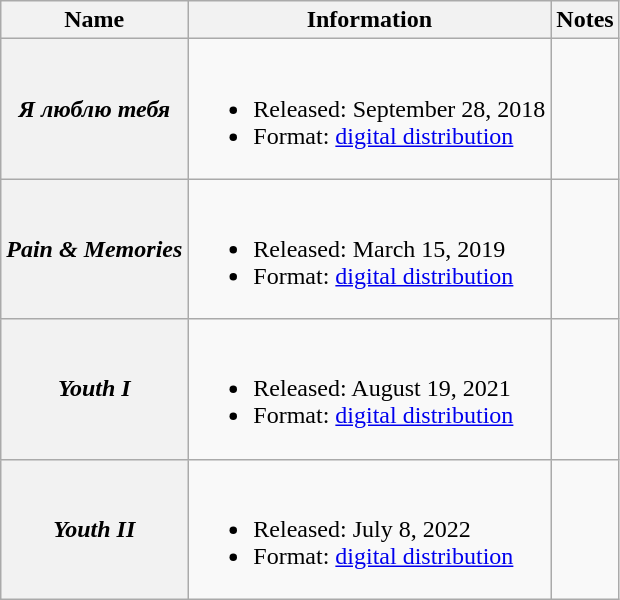<table class="wikitable">
<tr>
<th>Name</th>
<th>Information</th>
<th>Notes</th>
</tr>
<tr>
<th><em>Я люблю тебя</em></th>
<td><br><ul><li>Released: September 28, 2018</li><li>Format: <a href='#'>digital distribution</a></li></ul></td>
<td></td>
</tr>
<tr>
<th><em>Pain & Memories</em></th>
<td><br><ul><li>Released: March 15, 2019</li><li>Format: <a href='#'>digital distribution</a></li></ul></td>
<td></td>
</tr>
<tr>
<th><em>Youth I</em></th>
<td><br><ul><li>Released: August 19, 2021</li><li>Format: <a href='#'>digital distribution</a></li></ul></td>
<td></td>
</tr>
<tr>
<th><em>Youth II</em></th>
<td><br><ul><li>Released: July 8, 2022</li><li>Format: <a href='#'>digital distribution</a></li></ul></td>
<td></td>
</tr>
</table>
